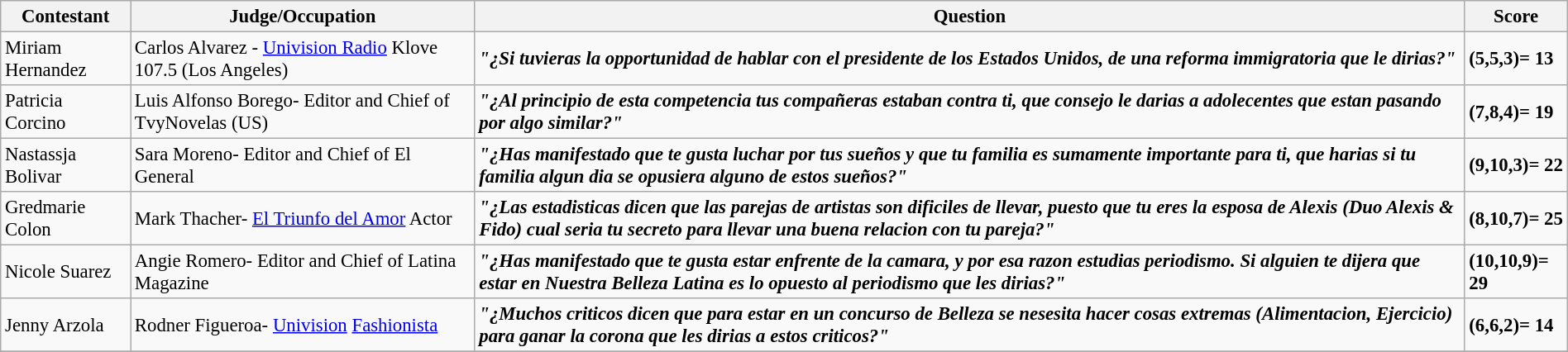<table class="wikitable sortable" style="margin:auto; font-size:95%">
<tr>
<th>Contestant</th>
<th>Judge/Occupation</th>
<th>Question</th>
<th>Score</th>
</tr>
<tr>
<td>Miriam Hernandez</td>
<td>Carlos Alvarez - <a href='#'>Univision Radio</a> Klove 107.5 (Los Angeles)</td>
<td><strong><em>"¿Si tuvieras la opportunidad de hablar con el presidente de los Estados Unidos, de una reforma immigratoria que le dirias?"</em></strong></td>
<td><strong>(5,5,3)= 13</strong></td>
</tr>
<tr>
<td>Patricia Corcino</td>
<td>Luis Alfonso Borego- Editor and Chief of TvyNovelas (US)</td>
<td><strong><em>"¿Al principio de esta competencia tus compañeras estaban contra ti, que consejo le darias a adolecentes que estan pasando por algo similar?"</em></strong></td>
<td><strong>(7,8,4)= 19</strong></td>
</tr>
<tr>
<td>Nastassja Bolivar</td>
<td>Sara Moreno- Editor and Chief of El General</td>
<td><strong><em>"¿Has manifestado que te gusta luchar por tus sueños y que tu familia es sumamente importante para ti, que harias si tu familia algun dia se opusiera alguno de estos sueños?"</em></strong></td>
<td><strong>(9,10,3)= 22</strong></td>
</tr>
<tr>
<td>Gredmarie Colon</td>
<td>Mark Thacher- <a href='#'>El Triunfo del Amor</a> Actor</td>
<td><strong><em>"¿Las estadisticas dicen que las parejas de artistas son dificiles de llevar, puesto que tu eres la esposa de Alexis (Duo Alexis & Fido) cual seria tu secreto para llevar una buena relacion con tu pareja?"</em></strong></td>
<td><strong>(8,10,7)= 25</strong></td>
</tr>
<tr>
<td>Nicole Suarez</td>
<td>Angie Romero- Editor and Chief of Latina Magazine</td>
<td><strong><em>"¿Has manifestado que te gusta estar enfrente de la camara, y por esa razon estudias periodismo. Si alguien te dijera que estar en Nuestra Belleza Latina es lo opuesto al periodismo que les dirias?"</em></strong></td>
<td><strong>(10,10,9)= 29</strong></td>
</tr>
<tr>
<td>Jenny Arzola</td>
<td>Rodner Figueroa- <a href='#'>Univision</a> <a href='#'>Fashionista</a></td>
<td><strong><em>"¿Muchos criticos dicen que para estar en un concurso de Belleza se nesesita hacer cosas extremas (Alimentacion, Ejercicio) para ganar la corona que les dirias a estos criticos?"</em></strong></td>
<td><strong>(6,6,2)= 14</strong></td>
</tr>
<tr>
</tr>
</table>
